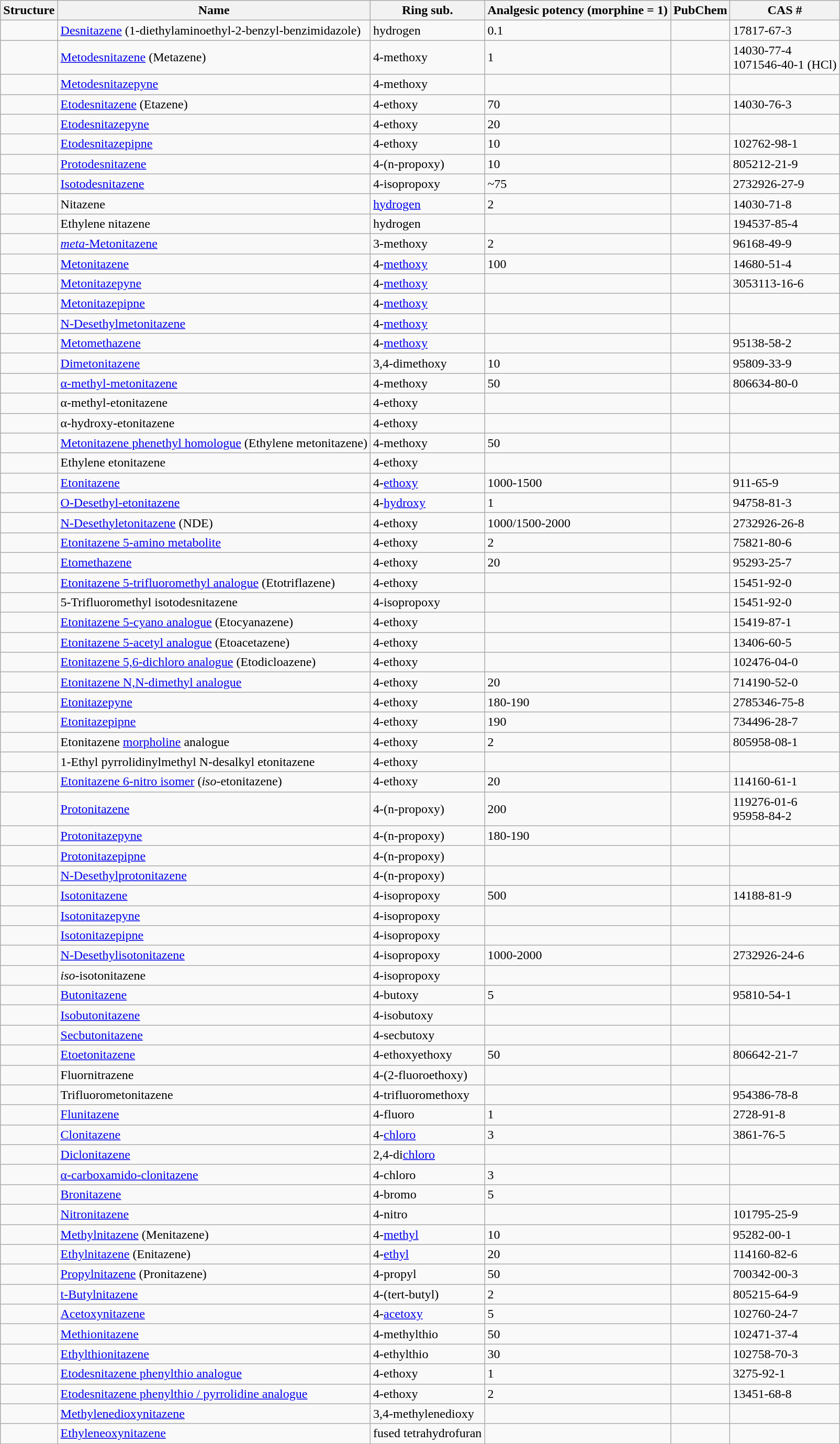<table class="wikitable sticky-header sortable">
<tr>
<th>Structure</th>
<th>Name</th>
<th>Ring sub.</th>
<th>Analgesic potency (morphine = 1)</th>
<th>PubChem</th>
<th>CAS #</th>
</tr>
<tr>
<td></td>
<td><a href='#'>Desnitazene</a> (1-diethylaminoethyl-2-benzyl-benzimidazole)</td>
<td>hydrogen</td>
<td>0.1</td>
<td></td>
<td>17817-67-3</td>
</tr>
<tr>
<td></td>
<td><a href='#'>Metodesnitazene</a> (Metazene)</td>
<td>4-methoxy</td>
<td>1</td>
<td></td>
<td>14030-77-4<br>1071546-40-1 (HCl)</td>
</tr>
<tr>
<td></td>
<td><a href='#'>Metodesnitazepyne</a></td>
<td>4-methoxy</td>
<td></td>
<td></td>
<td></td>
</tr>
<tr>
<td></td>
<td><a href='#'>Etodesnitazene</a> (Etazene)</td>
<td>4-ethoxy</td>
<td>70</td>
<td></td>
<td>14030-76-3</td>
</tr>
<tr>
<td></td>
<td><a href='#'>Etodesnitazepyne</a></td>
<td>4-ethoxy</td>
<td>20</td>
<td></td>
<td></td>
</tr>
<tr>
<td></td>
<td><a href='#'>Etodesnitazepipne</a></td>
<td>4-ethoxy</td>
<td>10</td>
<td></td>
<td>102762-98-1</td>
</tr>
<tr>
<td></td>
<td><a href='#'>Protodesnitazene</a></td>
<td>4-(n-propoxy)</td>
<td>10</td>
<td></td>
<td>805212-21-9</td>
</tr>
<tr>
<td></td>
<td><a href='#'>Isotodesnitazene</a></td>
<td>4-isopropoxy</td>
<td>~75</td>
<td></td>
<td>2732926-27-9</td>
</tr>
<tr>
<td></td>
<td>Nitazene</td>
<td><a href='#'>hydrogen</a></td>
<td>2</td>
<td></td>
<td>14030-71-8</td>
</tr>
<tr>
<td></td>
<td>Ethylene nitazene</td>
<td>hydrogen</td>
<td></td>
<td></td>
<td>194537-85-4</td>
</tr>
<tr>
<td></td>
<td><a href='#'><em>meta</em>-Metonitazene</a></td>
<td>3-methoxy</td>
<td>2</td>
<td></td>
<td>96168-49-9</td>
</tr>
<tr>
<td></td>
<td><a href='#'>Metonitazene</a></td>
<td>4-<a href='#'>methoxy</a></td>
<td>100</td>
<td></td>
<td>14680-51-4</td>
</tr>
<tr>
<td></td>
<td><a href='#'>Metonitazepyne</a></td>
<td>4-<a href='#'>methoxy</a></td>
<td></td>
<td></td>
<td>3053113-16-6</td>
</tr>
<tr>
<td></td>
<td><a href='#'>Metonitazepipne</a></td>
<td>4-<a href='#'>methoxy</a></td>
<td></td>
<td></td>
<td></td>
</tr>
<tr>
<td></td>
<td><a href='#'>N-Desethylmetonitazene</a></td>
<td>4-<a href='#'>methoxy</a></td>
<td></td>
<td></td>
<td></td>
</tr>
<tr>
<td></td>
<td><a href='#'>Metomethazene</a></td>
<td>4-<a href='#'>methoxy</a></td>
<td></td>
<td></td>
<td>95138-58-2</td>
</tr>
<tr>
<td></td>
<td><a href='#'>Dimetonitazene</a></td>
<td>3,4-dimethoxy</td>
<td>10</td>
<td></td>
<td>95809-33-9</td>
</tr>
<tr>
<td></td>
<td><a href='#'>α-methyl-metonitazene</a></td>
<td>4-methoxy</td>
<td>50</td>
<td></td>
<td>806634-80-0</td>
</tr>
<tr>
<td></td>
<td>α-methyl-etonitazene</td>
<td>4-ethoxy</td>
<td></td>
<td></td>
<td></td>
</tr>
<tr>
<td></td>
<td>α-hydroxy-etonitazene</td>
<td>4-ethoxy</td>
<td></td>
<td></td>
<td></td>
</tr>
<tr>
<td></td>
<td><a href='#'>Metonitazene phenethyl homologue</a> (Ethylene metonitazene)</td>
<td>4-methoxy</td>
<td>50</td>
<td></td>
<td></td>
</tr>
<tr>
<td></td>
<td>Ethylene etonitazene</td>
<td>4-ethoxy</td>
<td></td>
<td></td>
<td></td>
</tr>
<tr>
<td></td>
<td><a href='#'>Etonitazene</a></td>
<td>4-<a href='#'>ethoxy</a></td>
<td>1000-1500</td>
<td></td>
<td>911-65-9</td>
</tr>
<tr>
<td></td>
<td><a href='#'>O-Desethyl-etonitazene</a></td>
<td>4-<a href='#'>hydroxy</a></td>
<td>1</td>
<td></td>
<td>94758-81-3</td>
</tr>
<tr>
<td></td>
<td><a href='#'>N-Desethyletonitazene</a> (NDE)</td>
<td>4-ethoxy</td>
<td>1000/1500-2000</td>
<td></td>
<td>2732926-26-8</td>
</tr>
<tr>
<td></td>
<td><a href='#'>Etonitazene 5-amino metabolite</a></td>
<td>4-ethoxy</td>
<td>2</td>
<td></td>
<td>75821-80-6</td>
</tr>
<tr>
<td></td>
<td><a href='#'>Etomethazene</a></td>
<td>4-ethoxy</td>
<td>20</td>
<td></td>
<td>95293-25-7</td>
</tr>
<tr>
<td></td>
<td><a href='#'>Etonitazene 5-trifluoromethyl analogue</a> (Etotriflazene)</td>
<td>4-ethoxy</td>
<td></td>
<td></td>
<td>15451-92-0</td>
</tr>
<tr>
<td></td>
<td>5-Trifluoromethyl isotodesnitazene</td>
<td>4-isopropoxy</td>
<td></td>
<td></td>
<td>15451-92-0</td>
</tr>
<tr>
<td></td>
<td><a href='#'>Etonitazene 5-cyano analogue</a> (Etocyanazene) </td>
<td>4-ethoxy</td>
<td></td>
<td></td>
<td>15419-87-1</td>
</tr>
<tr>
<td></td>
<td><a href='#'>Etonitazene 5-acetyl analogue</a> (Etoacetazene) </td>
<td>4-ethoxy</td>
<td></td>
<td></td>
<td>13406-60-5</td>
</tr>
<tr>
<td></td>
<td><a href='#'>Etonitazene 5,6-dichloro analogue</a> (Etodicloazene)</td>
<td>4-ethoxy</td>
<td></td>
<td></td>
<td>102476-04-0</td>
</tr>
<tr>
<td></td>
<td><a href='#'>Etonitazene N,N-dimethyl analogue</a></td>
<td>4-ethoxy</td>
<td>20</td>
<td></td>
<td>714190-52-0</td>
</tr>
<tr>
<td></td>
<td><a href='#'>Etonitazepyne</a></td>
<td>4-ethoxy</td>
<td>180-190</td>
<td></td>
<td>2785346-75-8</td>
</tr>
<tr>
<td></td>
<td><a href='#'>Etonitazepipne</a></td>
<td>4-ethoxy</td>
<td>190 </td>
<td></td>
<td>734496-28-7</td>
</tr>
<tr>
<td></td>
<td>Etonitazene <a href='#'>morpholine</a> analogue</td>
<td>4-ethoxy</td>
<td>2</td>
<td></td>
<td>805958-08-1</td>
</tr>
<tr>
<td></td>
<td>1-Ethyl pyrrolidinylmethyl N-desalkyl etonitazene</td>
<td>4-ethoxy</td>
<td></td>
<td></td>
<td></td>
</tr>
<tr>
<td></td>
<td><a href='#'>Etonitazene 6-nitro isomer</a> (<em>iso</em>-etonitazene) </td>
<td>4-ethoxy</td>
<td>20</td>
<td></td>
<td>114160-61-1</td>
</tr>
<tr>
<td></td>
<td><a href='#'>Protonitazene</a></td>
<td>4-(n-propoxy)</td>
<td>200</td>
<td></td>
<td>119276-01-6<br>95958-84-2</td>
</tr>
<tr>
<td></td>
<td><a href='#'>Protonitazepyne</a></td>
<td>4-(n-propoxy)</td>
<td>180-190</td>
<td></td>
<td></td>
</tr>
<tr>
<td></td>
<td><a href='#'>Protonitazepipne</a></td>
<td>4-(n-propoxy)</td>
<td></td>
<td></td>
<td></td>
</tr>
<tr>
<td></td>
<td><a href='#'>N-Desethylprotonitazene</a></td>
<td>4-(n-propoxy)</td>
<td></td>
<td></td>
<td></td>
</tr>
<tr>
<td></td>
<td><a href='#'>Isotonitazene</a></td>
<td>4-isopropoxy</td>
<td>500</td>
<td></td>
<td>14188-81-9</td>
</tr>
<tr>
<td></td>
<td><a href='#'>Isotonitazepyne</a></td>
<td>4-isopropoxy</td>
<td></td>
<td></td>
<td></td>
</tr>
<tr>
<td></td>
<td><a href='#'>Isotonitazepipne</a></td>
<td>4-isopropoxy</td>
<td></td>
<td></td>
<td></td>
</tr>
<tr>
<td></td>
<td><a href='#'>N-Desethylisotonitazene</a></td>
<td>4-isopropoxy</td>
<td>1000-2000</td>
<td></td>
<td>2732926-24-6</td>
</tr>
<tr>
<td></td>
<td><em>iso</em>-isotonitazene</td>
<td>4-isopropoxy</td>
<td></td>
<td></td>
<td></td>
</tr>
<tr>
<td></td>
<td><a href='#'>Butonitazene</a></td>
<td>4-butoxy</td>
<td>5</td>
<td></td>
<td>95810-54-1</td>
</tr>
<tr>
<td></td>
<td><a href='#'>Isobutonitazene</a></td>
<td>4-isobutoxy</td>
<td></td>
<td></td>
<td></td>
</tr>
<tr>
<td></td>
<td><a href='#'>Secbutonitazene</a></td>
<td>4-secbutoxy</td>
<td></td>
<td></td>
<td></td>
</tr>
<tr>
<td></td>
<td><a href='#'>Etoetonitazene</a></td>
<td>4-ethoxyethoxy</td>
<td>50</td>
<td></td>
<td>806642-21-7</td>
</tr>
<tr>
<td></td>
<td>Fluornitrazene </td>
<td>4-(2-fluoroethoxy)</td>
<td></td>
<td></td>
<td></td>
</tr>
<tr>
<td></td>
<td>Trifluorometonitazene</td>
<td>4-trifluoromethoxy</td>
<td></td>
<td></td>
<td>954386-78-8</td>
</tr>
<tr>
<td></td>
<td><a href='#'>Flunitazene</a></td>
<td>4-fluoro</td>
<td>1</td>
<td></td>
<td>2728-91-8</td>
</tr>
<tr>
<td></td>
<td><a href='#'>Clonitazene</a></td>
<td>4-<a href='#'>chloro</a></td>
<td>3</td>
<td></td>
<td>3861-76-5</td>
</tr>
<tr>
<td></td>
<td><a href='#'>Diclonitazene</a></td>
<td>2,4-di<a href='#'>chloro</a></td>
<td></td>
<td></td>
<td></td>
</tr>
<tr>
<td></td>
<td><a href='#'>α-carboxamido-clonitazene</a></td>
<td>4-chloro</td>
<td>3</td>
<td></td>
<td></td>
</tr>
<tr>
<td></td>
<td><a href='#'>Bronitazene</a></td>
<td>4-bromo</td>
<td>5</td>
<td></td>
<td></td>
</tr>
<tr>
<td></td>
<td><a href='#'>Nitronitazene</a></td>
<td>4-nitro</td>
<td></td>
<td></td>
<td>101795-25-9</td>
</tr>
<tr>
<td></td>
<td><a href='#'>Methylnitazene</a> (Menitazene)</td>
<td>4-<a href='#'>methyl</a></td>
<td>10</td>
<td></td>
<td>95282-00-1</td>
</tr>
<tr>
<td></td>
<td><a href='#'>Ethylnitazene</a> (Enitazene)</td>
<td>4-<a href='#'>ethyl</a></td>
<td>20</td>
<td></td>
<td>114160-82-6</td>
</tr>
<tr>
<td></td>
<td><a href='#'>Propylnitazene</a> (Pronitazene)</td>
<td>4-propyl</td>
<td>50</td>
<td></td>
<td>700342-00-3</td>
</tr>
<tr>
<td></td>
<td><a href='#'>t-Butylnitazene</a></td>
<td>4-(tert-butyl)</td>
<td>2</td>
<td></td>
<td>805215-64-9</td>
</tr>
<tr>
<td></td>
<td><a href='#'>Acetoxynitazene</a></td>
<td>4-<a href='#'>acetoxy</a></td>
<td>5</td>
<td></td>
<td>102760-24-7</td>
</tr>
<tr>
<td></td>
<td><a href='#'>Methionitazene</a></td>
<td>4-methylthio</td>
<td>50</td>
<td></td>
<td>102471-37-4</td>
</tr>
<tr>
<td></td>
<td><a href='#'>Ethylthionitazene</a></td>
<td>4-ethylthio</td>
<td>30</td>
<td></td>
<td>102758-70-3</td>
</tr>
<tr>
<td></td>
<td><a href='#'>Etodesnitazene phenylthio analogue</a></td>
<td>4-ethoxy</td>
<td>1</td>
<td></td>
<td>3275-92-1</td>
</tr>
<tr>
<td></td>
<td><a href='#'>Etodesnitazene phenylthio / pyrrolidine analogue</a></td>
<td>4-ethoxy</td>
<td>2</td>
<td></td>
<td>13451-68-8</td>
</tr>
<tr>
<td></td>
<td><a href='#'>Methylenedioxynitazene</a></td>
<td>3,4-methylenedioxy</td>
<td></td>
<td></td>
<td></td>
</tr>
<tr>
<td></td>
<td><a href='#'>Ethyleneoxynitazene</a></td>
<td>fused tetrahydrofuran</td>
<td></td>
<td></td>
<td></td>
</tr>
<tr>
</tr>
</table>
